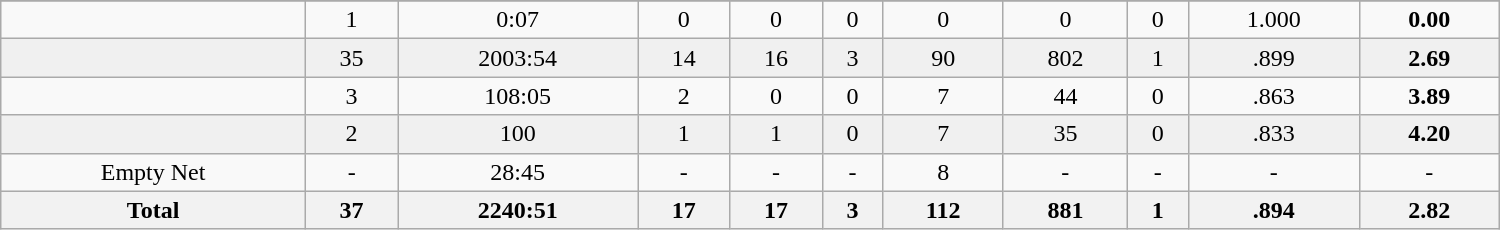<table class="wikitable sortable" width ="1000">
<tr align="center">
</tr>
<tr align="center" bgcolor="">
<td></td>
<td>1</td>
<td>0:07</td>
<td>0</td>
<td>0</td>
<td>0</td>
<td>0</td>
<td>0</td>
<td>0</td>
<td>1.000</td>
<td><strong>0.00</strong></td>
</tr>
<tr align="center" bgcolor="f0f0f0">
<td></td>
<td>35</td>
<td>2003:54</td>
<td>14</td>
<td>16</td>
<td>3</td>
<td>90</td>
<td>802</td>
<td>1</td>
<td>.899</td>
<td><strong>2.69</strong></td>
</tr>
<tr align="center" bgcolor="">
<td></td>
<td>3</td>
<td>108:05</td>
<td>2</td>
<td>0</td>
<td>0</td>
<td>7</td>
<td>44</td>
<td>0</td>
<td>.863</td>
<td><strong>3.89</strong></td>
</tr>
<tr align="center" bgcolor="f0f0f0">
<td></td>
<td>2</td>
<td>100</td>
<td>1</td>
<td>1</td>
<td>0</td>
<td>7</td>
<td>35</td>
<td>0</td>
<td>.833</td>
<td><strong>4.20</strong></td>
</tr>
<tr align="center" bgcolor="">
<td>Empty Net</td>
<td>-</td>
<td>28:45</td>
<td>-</td>
<td>-</td>
<td>-</td>
<td>8</td>
<td>-</td>
<td>-</td>
<td>-</td>
<td>-</td>
</tr>
<tr>
<th>Total</th>
<th>37</th>
<th>2240:51</th>
<th>17</th>
<th>17</th>
<th>3</th>
<th>112</th>
<th>881</th>
<th>1</th>
<th>.894</th>
<th>2.82</th>
</tr>
</table>
